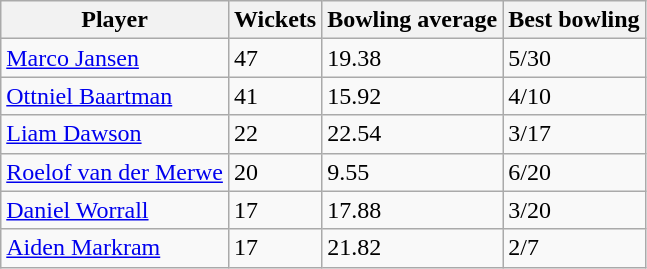<table class="wikitable">
<tr>
<th>Player</th>
<th>Wickets</th>
<th>Bowling average</th>
<th>Best bowling</th>
</tr>
<tr>
<td><a href='#'>Marco Jansen</a></td>
<td>47</td>
<td>19.38</td>
<td>5/30</td>
</tr>
<tr>
<td><a href='#'>Ottniel Baartman</a></td>
<td>41</td>
<td>15.92</td>
<td>4/10</td>
</tr>
<tr>
<td><a href='#'>Liam Dawson</a></td>
<td>22</td>
<td>22.54</td>
<td>3/17</td>
</tr>
<tr>
<td><a href='#'>Roelof van der Merwe</a></td>
<td>20</td>
<td>9.55</td>
<td>6/20</td>
</tr>
<tr>
<td><a href='#'>Daniel Worrall</a></td>
<td>17</td>
<td>17.88</td>
<td>3/20</td>
</tr>
<tr>
<td><a href='#'>Aiden Markram</a></td>
<td>17</td>
<td>21.82</td>
<td>2/7</td>
</tr>
</table>
